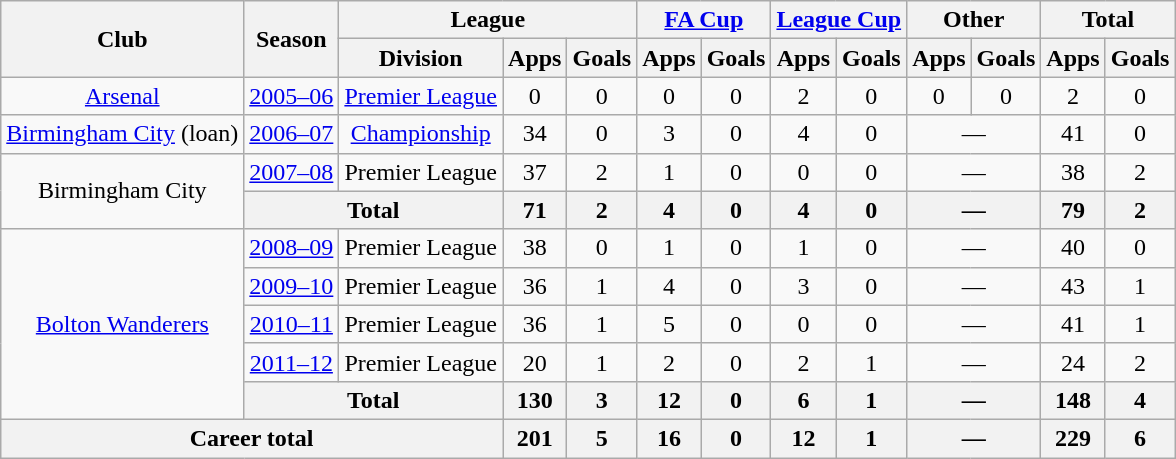<table class=wikitable style="text-align:center">
<tr>
<th rowspan="2">Club</th>
<th rowspan="2">Season</th>
<th colspan="3">League</th>
<th colspan="2"><a href='#'>FA Cup</a></th>
<th colspan="2"><a href='#'>League Cup</a></th>
<th colspan="2">Other</th>
<th colspan="2">Total</th>
</tr>
<tr>
<th>Division</th>
<th>Apps</th>
<th>Goals</th>
<th>Apps</th>
<th>Goals</th>
<th>Apps</th>
<th>Goals</th>
<th>Apps</th>
<th>Goals</th>
<th>Apps</th>
<th>Goals</th>
</tr>
<tr>
<td><a href='#'>Arsenal</a></td>
<td><a href='#'>2005–06</a></td>
<td><a href='#'>Premier League</a></td>
<td>0</td>
<td>0</td>
<td>0</td>
<td>0</td>
<td>2</td>
<td>0</td>
<td>0</td>
<td>0</td>
<td>2</td>
<td>0</td>
</tr>
<tr>
<td><a href='#'>Birmingham City</a> (loan)</td>
<td><a href='#'>2006–07</a></td>
<td><a href='#'>Championship</a></td>
<td>34</td>
<td>0</td>
<td>3</td>
<td>0</td>
<td>4</td>
<td>0</td>
<td colspan="2">—</td>
<td>41</td>
<td>0</td>
</tr>
<tr>
<td rowspan="2">Birmingham City</td>
<td><a href='#'>2007–08</a></td>
<td>Premier League</td>
<td>37</td>
<td>2</td>
<td>1</td>
<td>0</td>
<td>0</td>
<td>0</td>
<td colspan="2">—</td>
<td>38</td>
<td>2</td>
</tr>
<tr>
<th colspan="2">Total</th>
<th>71</th>
<th>2</th>
<th>4</th>
<th>0</th>
<th>4</th>
<th>0</th>
<th colspan="2">—</th>
<th>79</th>
<th>2</th>
</tr>
<tr>
<td rowspan="5"><a href='#'>Bolton Wanderers</a></td>
<td><a href='#'>2008–09</a></td>
<td>Premier League</td>
<td>38</td>
<td>0</td>
<td>1</td>
<td>0</td>
<td>1</td>
<td>0</td>
<td colspan="2">—</td>
<td>40</td>
<td>0</td>
</tr>
<tr>
<td><a href='#'>2009–10</a></td>
<td>Premier League</td>
<td>36</td>
<td>1</td>
<td>4</td>
<td>0</td>
<td>3</td>
<td>0</td>
<td colspan="2">—</td>
<td>43</td>
<td>1</td>
</tr>
<tr>
<td><a href='#'>2010–11</a></td>
<td>Premier League</td>
<td>36</td>
<td>1</td>
<td>5</td>
<td>0</td>
<td>0</td>
<td>0</td>
<td colspan="2">—</td>
<td>41</td>
<td>1</td>
</tr>
<tr>
<td><a href='#'>2011–12</a></td>
<td>Premier League</td>
<td>20</td>
<td>1</td>
<td>2</td>
<td>0</td>
<td>2</td>
<td>1</td>
<td colspan="2">—</td>
<td>24</td>
<td>2</td>
</tr>
<tr>
<th colspan="2">Total</th>
<th>130</th>
<th>3</th>
<th>12</th>
<th>0</th>
<th>6</th>
<th>1</th>
<th colspan="2">—</th>
<th>148</th>
<th>4</th>
</tr>
<tr>
<th colspan="3">Career total</th>
<th>201</th>
<th>5</th>
<th>16</th>
<th>0</th>
<th>12</th>
<th>1</th>
<th colspan="2">—</th>
<th>229</th>
<th>6</th>
</tr>
</table>
